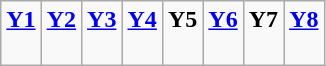<table class="wikitable" style="text-align: center;">
<tr valign="top">
<td><strong><a href='#'>Y1</a></strong><br></td>
<td><strong><a href='#'>Y2</a></strong><br></td>
<td><strong><a href='#'>Y3</a></strong><br></td>
<td><strong><a href='#'>Y4</a></strong><br></td>
<td><strong>Y5</strong><br></td>
<td><strong><a href='#'>Y6</a></strong><br></td>
<td><strong>Y7</strong><br><br></td>
<td><strong><a href='#'>Y8</a></strong><br></td>
</tr>
</table>
